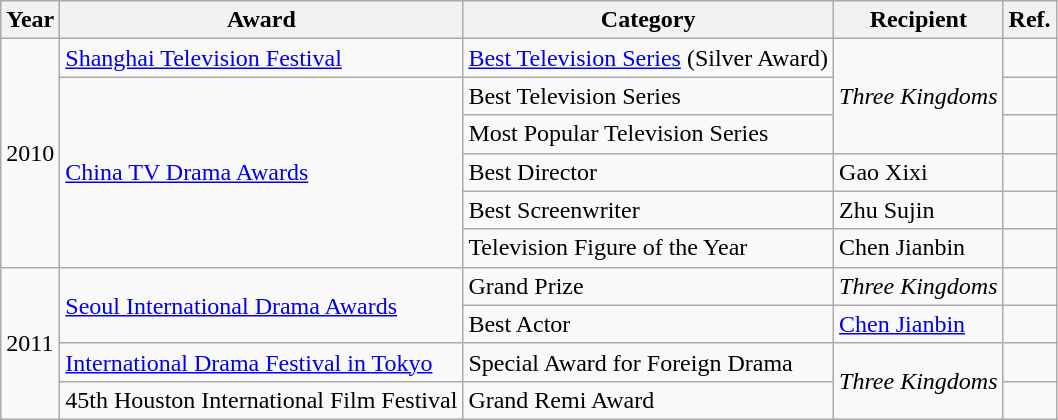<table class="wikitable">
<tr>
<th>Year</th>
<th>Award</th>
<th>Category</th>
<th>Recipient</th>
<th>Ref.</th>
</tr>
<tr>
<td rowspan=6>2010</td>
<td><a href='#'>Shanghai Television Festival</a></td>
<td><a href='#'>Best Television Series</a> (Silver Award)</td>
<td rowspan=3><em>Three Kingdoms</em></td>
<td></td>
</tr>
<tr>
<td rowspan=5><a href='#'>China TV Drama Awards</a></td>
<td>Best Television Series</td>
<td></td>
</tr>
<tr>
<td>Most Popular Television Series</td>
<td></td>
</tr>
<tr>
<td>Best Director</td>
<td>Gao Xixi</td>
<td></td>
</tr>
<tr>
<td>Best Screenwriter</td>
<td>Zhu Sujin</td>
<td></td>
</tr>
<tr>
<td>Television Figure of the Year</td>
<td>Chen Jianbin</td>
<td></td>
</tr>
<tr>
<td rowspan=4>2011</td>
<td rowspan=2><a href='#'>Seoul International Drama Awards</a></td>
<td>Grand Prize</td>
<td><em>Three Kingdoms</em></td>
<td></td>
</tr>
<tr>
<td>Best Actor</td>
<td><a href='#'>Chen Jianbin</a></td>
<td></td>
</tr>
<tr>
<td><a href='#'>International Drama Festival in Tokyo</a></td>
<td>Special Award for Foreign Drama</td>
<td rowspan=2><em>Three Kingdoms</em></td>
<td></td>
</tr>
<tr>
<td>45th Houston International Film Festival</td>
<td>Grand Remi Award</td>
<td></td>
</tr>
</table>
